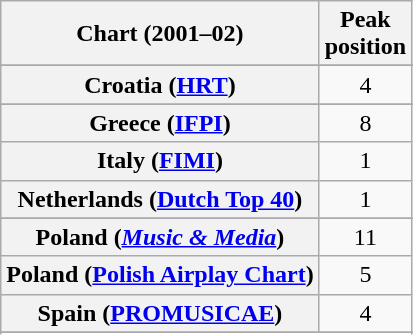<table class="wikitable sortable plainrowheaders">
<tr>
<th>Chart (2001–02)</th>
<th>Peak<br>position</th>
</tr>
<tr>
</tr>
<tr>
</tr>
<tr>
</tr>
<tr>
<th scope="row">Croatia (<a href='#'>HRT</a>)</th>
<td align="center">4</td>
</tr>
<tr>
</tr>
<tr>
</tr>
<tr>
</tr>
<tr>
<th scope="row">Greece (<a href='#'>IFPI</a>)</th>
<td style="text-align:center;">8</td>
</tr>
<tr>
<th scope="row">Italy (<a href='#'>FIMI</a>)</th>
<td style="text-align:center;">1</td>
</tr>
<tr>
<th scope="row">Netherlands (<a href='#'>Dutch Top 40</a>)</th>
<td style="text-align:center;">1</td>
</tr>
<tr>
</tr>
<tr>
</tr>
<tr>
<th scope="row">Poland (<em><a href='#'>Music & Media</a></em>)</th>
<td style="text-align:center;">11</td>
</tr>
<tr>
<th scope="row">Poland (<a href='#'>Polish Airplay Chart</a>)</th>
<td style="text-align:center;">5</td>
</tr>
<tr>
<th scope="row">Spain (<a href='#'>PROMUSICAE</a>)</th>
<td style="text-align:center;">4</td>
</tr>
<tr>
</tr>
<tr>
</tr>
<tr>
</tr>
</table>
